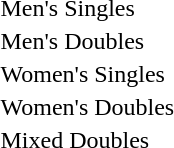<table>
<tr>
<td>Men's Singles</td>
<td></td>
<td></td>
<td></td>
</tr>
<tr>
<td>Men's Doubles</td>
<td></td>
<td></td>
<td></td>
</tr>
<tr>
<td>Women's Singles</td>
<td></td>
<td></td>
<td></td>
</tr>
<tr>
<td>Women's Doubles</td>
<td></td>
<td></td>
<td></td>
</tr>
<tr>
<td>Mixed Doubles</td>
<td></td>
<td></td>
<td></td>
</tr>
</table>
